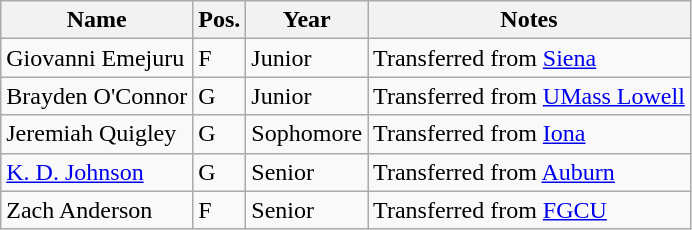<table class="wikitable sortable" border="1">
<tr>
<th>Name</th>
<th>Pos.</th>
<th>Year</th>
<th>Notes</th>
</tr>
<tr>
<td sortname>Giovanni Emejuru</td>
<td>F</td>
<td>Junior</td>
<td>Transferred from <a href='#'>Siena</a></td>
</tr>
<tr>
<td sortname>Brayden O'Connor</td>
<td>G</td>
<td>Junior</td>
<td>Transferred from <a href='#'>UMass Lowell</a></td>
</tr>
<tr>
<td sortname>Jeremiah Quigley</td>
<td>G</td>
<td>Sophomore</td>
<td>Transferred from <a href='#'>Iona</a></td>
</tr>
<tr>
<td sortname><a href='#'>K. D. Johnson</a></td>
<td>G</td>
<td>Senior</td>
<td>Transferred from <a href='#'>Auburn</a></td>
</tr>
<tr>
<td sortname>Zach Anderson</td>
<td>F</td>
<td>Senior</td>
<td>Transferred from <a href='#'>FGCU</a></td>
</tr>
</table>
